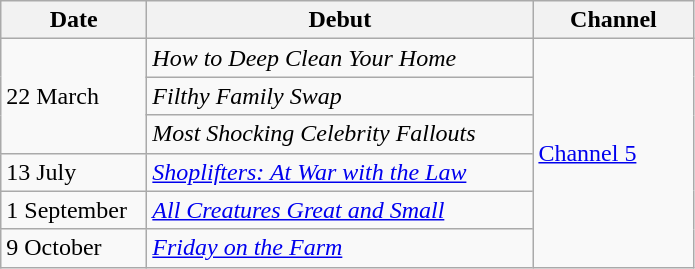<table class="wikitable">
<tr>
<th width=90>Date</th>
<th width=250>Debut</th>
<th width=100>Channel</th>
</tr>
<tr>
<td rowspan=3>22 March</td>
<td><em>How to Deep Clean Your Home</em></td>
<td rowspan=6><a href='#'>Channel 5</a></td>
</tr>
<tr>
<td><em>Filthy Family Swap</em></td>
</tr>
<tr>
<td><em>Most Shocking Celebrity Fallouts</em></td>
</tr>
<tr>
<td>13 July</td>
<td><em><a href='#'>Shoplifters: At War with the Law</a></em></td>
</tr>
<tr>
<td>1 September</td>
<td><em><a href='#'>All Creatures Great and Small</a></em></td>
</tr>
<tr>
<td>9 October</td>
<td><em><a href='#'>Friday on the Farm</a></em></td>
</tr>
</table>
